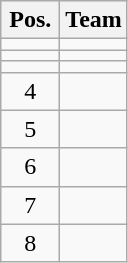<table class="wikitable sortable" style="text-align:center;">
<tr bgcolor="#efefef">
<th style="width:2em;">Pos.</th>
<th>Team</th>
</tr>
<tr>
<td></td>
<td colspan="2" align="left"></td>
</tr>
<tr>
<td></td>
<td colspan="2" align="left"></td>
</tr>
<tr>
<td></td>
<td colspan="2" align="left"></td>
</tr>
<tr>
<td>4</td>
<td colspan="2" align="left"></td>
</tr>
<tr>
<td>5</td>
<td colspan="2" align="left"></td>
</tr>
<tr>
<td>6</td>
<td colspan="2" align="left"></td>
</tr>
<tr>
<td>7</td>
<td colspan="2" align="left"></td>
</tr>
<tr>
<td>8</td>
<td colspan="2" align="left"></td>
</tr>
</table>
